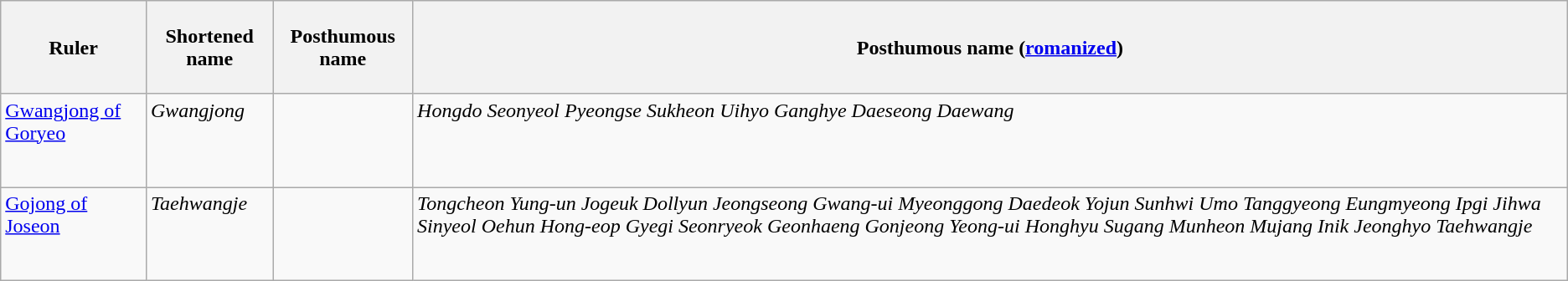<table class="wikitable" style=height:14em;>
<tr>
<th>Ruler</th>
<th>Shortened name</th>
<th>Posthumous name</th>
<th>Posthumous name (<a href='#'>romanized</a>)</th>
</tr>
<tr style="vertical-align: top;">
<td><a href='#'>Gwangjong of Goryeo</a></td>
<td><em>Gwangjong</em></td>
<td></td>
<td><em>Hongdo Seonyeol Pyeongse Sukheon Uihyo Ganghye Daeseong Daewang</em></td>
</tr>
<tr style="vertical-align: top;">
<td><a href='#'>Gojong of Joseon</a></td>
<td><em>Taehwangje</em></td>
<td></td>
<td><em>Tongcheon Yung-un Jogeuk Dollyun Jeongseong Gwang-ui Myeonggong Daedeok Yojun Sunhwi Umo Tanggyeong Eungmyeong Ipgi Jihwa Sinyeol Oehun Hong-eop Gyegi Seonryeok Geonhaeng Gonjeong Yeong-ui Honghyu Sugang Munheon Mujang Inik Jeonghyo Taehwangje</em></td>
</tr>
</table>
